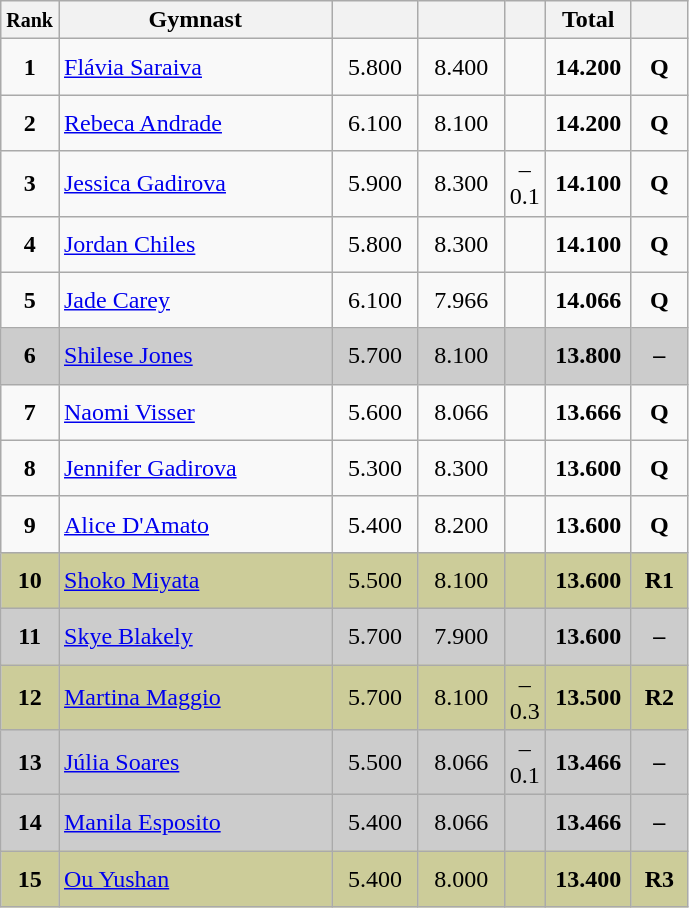<table class="wikitable sortable" style="text-align:center;">
<tr>
<th scope="col" style="width:15px;"><small>Rank</small></th>
<th scope="col" style="width:175px;">Gymnast</th>
<th scope="col" style="width:50px;"><small></small></th>
<th scope="col" style="width:50px;"><small></small></th>
<th scope="col" style="width:20px;"><small></small></th>
<th scope="col" style="width:50px;">Total</th>
<th scope="col" style="width:30px;"><small></small></th>
</tr>
<tr>
<td scope="row" style="text-align:center"><strong>1</strong></td>
<td style="height:30px; text-align:left;"> <a href='#'>Flávia Saraiva</a></td>
<td>5.800</td>
<td>8.400</td>
<td></td>
<td><strong>14.200</strong></td>
<td><strong>Q</strong></td>
</tr>
<tr>
<td scope="row" style="text-align:center"><strong>2</strong></td>
<td style="height:30px; text-align:left;"> <a href='#'>Rebeca Andrade</a></td>
<td>6.100</td>
<td>8.100</td>
<td></td>
<td><strong>14.200</strong></td>
<td><strong>Q</strong></td>
</tr>
<tr>
<td scope="row" style="text-align:center"><strong>3</strong></td>
<td style="height:30px; text-align:left;"> <a href='#'>Jessica Gadirova</a></td>
<td>5.900</td>
<td>8.300</td>
<td>–0.1</td>
<td><strong>14.100</strong></td>
<td><strong>Q</strong></td>
</tr>
<tr>
<td scope="row" style="text-align:center"><strong>4</strong></td>
<td style="height:30px; text-align:left;"> <a href='#'>Jordan Chiles</a></td>
<td>5.800</td>
<td>8.300</td>
<td></td>
<td><strong>14.100</strong></td>
<td><strong>Q</strong></td>
</tr>
<tr>
<td scope="row" style="text-align:center"><strong>5</strong></td>
<td style="height:30px; text-align:left;"> <a href='#'>Jade Carey</a></td>
<td>6.100</td>
<td>7.966</td>
<td></td>
<td><strong>14.066</strong></td>
<td><strong>Q</strong></td>
</tr>
<tr style="background:#cccccc;">
<td scope="row" style="text-align:center"><strong>6</strong></td>
<td style="height:30px; text-align:left;"> <a href='#'>Shilese Jones</a></td>
<td>5.700</td>
<td>8.100</td>
<td></td>
<td><strong>13.800</strong></td>
<td><strong>–</strong></td>
</tr>
<tr>
<td scope="row" style="text-align:center"><strong>7</strong></td>
<td style="height:30px; text-align:left;"> <a href='#'>Naomi Visser</a></td>
<td>5.600</td>
<td>8.066</td>
<td></td>
<td><strong>13.666</strong></td>
<td><strong>Q</strong></td>
</tr>
<tr>
<td scope="row" style="text-align:center"><strong>8</strong></td>
<td style="height:30px; text-align:left;"> <a href='#'>Jennifer Gadirova</a></td>
<td>5.300</td>
<td>8.300</td>
<td></td>
<td><strong>13.600</strong></td>
<td><strong>Q</strong></td>
</tr>
<tr>
<td scope="row" style="text-align:center"><strong>9</strong></td>
<td style="height:30px; text-align:left;"> <a href='#'>Alice D'Amato</a></td>
<td>5.400</td>
<td>8.200</td>
<td></td>
<td><strong>13.600</strong></td>
<td><strong>Q</strong></td>
</tr>
<tr style="background:#cccc99;">
<td scope="row" style="text-align:center"><strong>10</strong></td>
<td style="height:30px; text-align:left;"> <a href='#'>Shoko Miyata</a></td>
<td>5.500</td>
<td>8.100</td>
<td></td>
<td><strong>13.600</strong></td>
<td><strong>R1</strong></td>
</tr>
<tr style="background:#cccccc;">
<td scope="row" style="text-align:center"><strong>11</strong></td>
<td style="height:30px; text-align:left;"> <a href='#'>Skye Blakely</a></td>
<td>5.700</td>
<td>7.900</td>
<td></td>
<td><strong>13.600</strong></td>
<td><strong>–</strong></td>
</tr>
<tr style="background:#cccc99;">
<td scope="row" style="text-align:center"><strong>12</strong></td>
<td style="height:30px; text-align:left;"> <a href='#'>Martina Maggio</a></td>
<td>5.700</td>
<td>8.100</td>
<td>–0.3</td>
<td><strong>13.500</strong></td>
<td><strong>R2</strong></td>
</tr>
<tr style="background:#cccccc;">
<td scope="row" style="text-align:center"><strong>13</strong></td>
<td style="height:30px; text-align:left;"> <a href='#'>Júlia Soares</a></td>
<td>5.500</td>
<td>8.066</td>
<td>–0.1</td>
<td><strong>13.466</strong></td>
<td><strong>–</strong></td>
</tr>
<tr style="background:#cccccc;">
<td scope="row" style="text-align:center"><strong>14</strong></td>
<td style="height:30px; text-align:left;"> <a href='#'>Manila Esposito</a></td>
<td>5.400</td>
<td>8.066</td>
<td></td>
<td><strong>13.466</strong></td>
<td><strong>–</strong></td>
</tr>
<tr style="background:#cccc99;">
<td scope="row" style="text-align:center"><strong>15</strong></td>
<td style="height:30px; text-align:left;"> <a href='#'>Ou Yushan</a></td>
<td>5.400</td>
<td>8.000</td>
<td></td>
<td><strong>13.400</strong></td>
<td><strong>R3</strong></td>
</tr>
</table>
